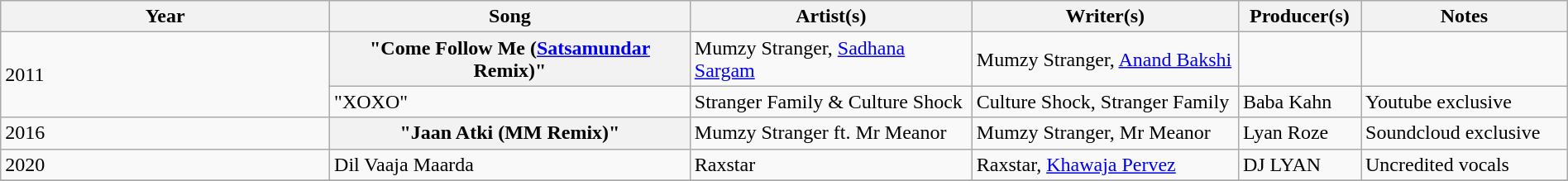<table class="wikitable plainrowheaders" width="100%">
<tr>
<th scope="col" width="21%">Year</th>
<th scope="col" width=23%>Song</th>
<th scope="col" width="18%">Artist(s)</th>
<th scope="col" width=17%>Writer(s)</th>
<th>Producer(s)</th>
<th>Notes</th>
</tr>
<tr>
<td rowspan="2">2011</td>
<th scope="row">"Come Follow Me (<a href='#'>Satsamundar</a> Remix)"</th>
<td>Mumzy Stranger, <a href='#'>Sadhana Sargam</a></td>
<td>Mumzy Stranger, <a href='#'>Anand Bakshi</a></td>
<td></td>
<td></td>
</tr>
<tr>
<td>"XOXO"</td>
<td>Stranger Family & Culture Shock</td>
<td>Culture Shock, Stranger Family</td>
<td>Baba Kahn</td>
<td>Youtube exclusive</td>
</tr>
<tr>
<td>2016</td>
<th scope="row">"Jaan Atki (MM Remix)"</th>
<td>Mumzy Stranger ft. Mr Meanor</td>
<td>Mumzy Stranger, Mr Meanor</td>
<td>Lyan Roze</td>
<td>Soundcloud exclusive</td>
</tr>
<tr>
<td>2020</td>
<td>Dil Vaaja Maarda</td>
<td>Raxstar</td>
<td>Raxstar, <a href='#'>Khawaja Pervez</a></td>
<td>DJ LYAN</td>
<td>Uncredited vocals</td>
</tr>
<tr>
</tr>
</table>
